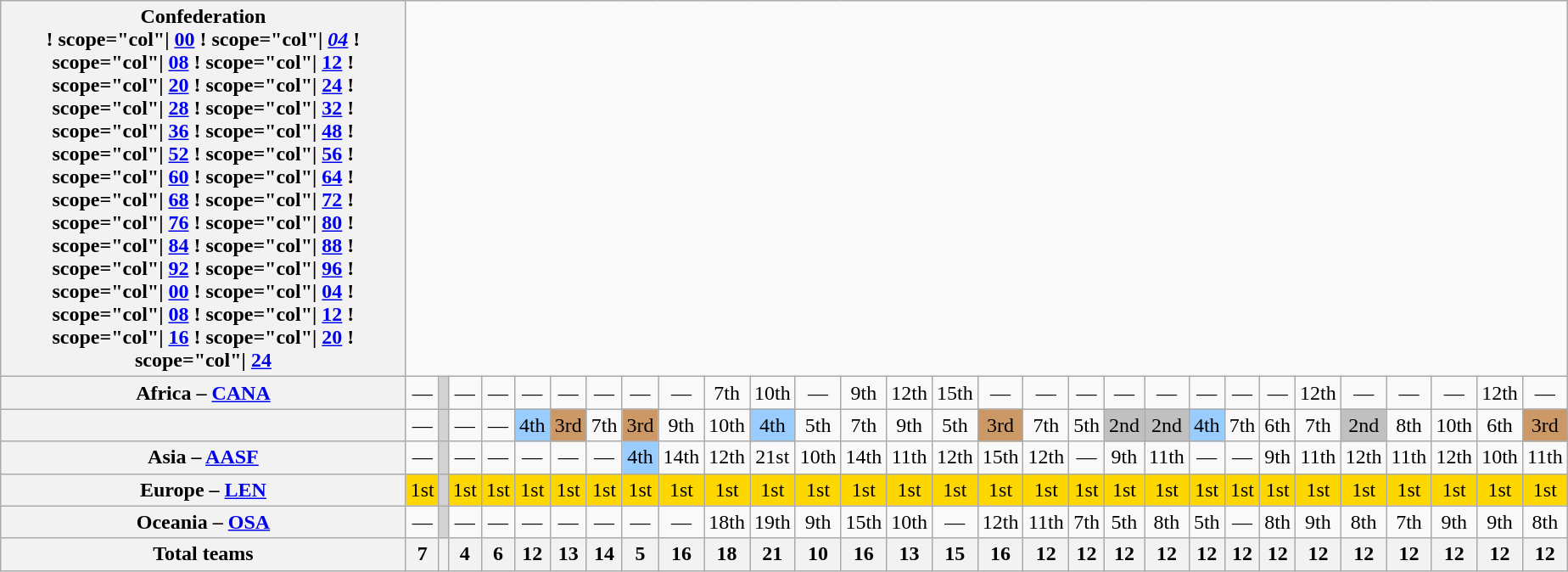<table class="wikitable plainrowheaders sticky-table-row1 sticky-table-col1" style="text-align: center; font-size: 100%; margin-left: 1em;">
<tr>
<th scope="col">Confederation<br>! scope="col"| <a href='#'>00</a>
! scope="col"| <em><a href='#'>04</a></em>
! scope="col"| <a href='#'>08</a>
! scope="col"| <a href='#'>12</a>
! scope="col"| <a href='#'>20</a>
! scope="col"| <a href='#'>24</a>
! scope="col"| <a href='#'>28</a>
! scope="col"| <a href='#'>32</a>
! scope="col"| <a href='#'>36</a>
! scope="col"| <a href='#'>48</a>
! scope="col"| <a href='#'>52</a>
! scope="col"| <a href='#'>56</a>
! scope="col"| <a href='#'>60</a>
! scope="col"| <a href='#'>64</a>
! scope="col"| <a href='#'>68</a>
! scope="col"| <a href='#'>72</a>
! scope="col"| <a href='#'>76</a>
! scope="col"| <a href='#'>80</a>
! scope="col"| <a href='#'>84</a>
! scope="col"| <a href='#'>88</a>
! scope="col"| <a href='#'>92</a>
! scope="col"| <a href='#'>96</a>
! scope="col"| <a href='#'>00</a>
! scope="col"| <a href='#'>04</a>
! scope="col"| <a href='#'>08</a>
! scope="col"| <a href='#'>12</a>
! scope="col"| <a href='#'>16</a>
! scope="col"| <a href='#'>20</a>
! scope="col"| <a href='#'>24</a></th>
</tr>
<tr>
<th scope="row">Africa – <a href='#'>CANA</a></th>
<td>—</td>
<td style="background-color: lightgray;"></td>
<td>—</td>
<td>—</td>
<td>—</td>
<td>—</td>
<td>—</td>
<td>—</td>
<td>—</td>
<td>7th</td>
<td>10th</td>
<td>—</td>
<td>9th</td>
<td>12th</td>
<td>15th</td>
<td>—</td>
<td>—</td>
<td>—</td>
<td>—</td>
<td>—</td>
<td>—</td>
<td>—</td>
<td>—</td>
<td>12th</td>
<td>—</td>
<td>—</td>
<td>—</td>
<td>12th</td>
<td>—</td>
</tr>
<tr>
<th scope="row"></th>
<td>—</td>
<td style="background-color: lightgray;"></td>
<td>—</td>
<td>—</td>
<td style="background-color: #9acdff;">4th</td>
<td style="background-color: #cc9966;">3rd</td>
<td>7th</td>
<td style="background-color: #cc9966;">3rd</td>
<td>9th</td>
<td>10th</td>
<td style="background-color: #9acdff;">4th</td>
<td>5th</td>
<td>7th</td>
<td>9th</td>
<td>5th</td>
<td style="background-color: #cc9966;">3rd</td>
<td>7th</td>
<td>5th</td>
<td style="background-color: silver;">2nd</td>
<td style="background-color: silver;">2nd</td>
<td style="background-color: #9acdff;">4th</td>
<td>7th</td>
<td>6th</td>
<td>7th</td>
<td style="background-color: silver;">2nd</td>
<td>8th</td>
<td>10th</td>
<td>6th</td>
<td style="background-color: #cc9966;">3rd</td>
</tr>
<tr>
<th scope="row">Asia – <a href='#'>AASF</a></th>
<td>—</td>
<td style="background-color: lightgray;"></td>
<td>—</td>
<td>—</td>
<td>—</td>
<td>—</td>
<td>—</td>
<td style="background-color: #9acdff;">4th</td>
<td>14th</td>
<td>12th</td>
<td>21st</td>
<td>10th</td>
<td>14th</td>
<td>11th</td>
<td>12th</td>
<td>15th</td>
<td>12th</td>
<td>—</td>
<td>9th</td>
<td>11th</td>
<td>—</td>
<td>—</td>
<td>9th</td>
<td>11th</td>
<td>12th</td>
<td>11th</td>
<td>12th</td>
<td>10th</td>
<td>11th</td>
</tr>
<tr>
<th scope="row">Europe – <a href='#'>LEN</a></th>
<td style="background-color: gold;">1st</td>
<td style="background-color: lightgray;"></td>
<td style="background-color: gold;">1st</td>
<td style="background-color: gold;">1st</td>
<td style="background-color: gold;">1st</td>
<td style="background-color: gold;">1st</td>
<td style="background-color: gold;">1st</td>
<td style="background-color: gold;">1st</td>
<td style="background-color: gold;">1st</td>
<td style="background-color: gold;">1st</td>
<td style="background-color: gold;">1st</td>
<td style="background-color: gold;">1st</td>
<td style="background-color: gold;">1st</td>
<td style="background-color: gold;">1st</td>
<td style="background-color: gold;">1st</td>
<td style="background-color: gold;">1st</td>
<td style="background-color: gold;">1st</td>
<td style="background-color: gold;">1st</td>
<td style="background-color: gold;">1st</td>
<td style="background-color: gold;">1st</td>
<td style="background-color: gold;">1st</td>
<td style="background-color: gold;">1st</td>
<td style="background-color: gold;">1st</td>
<td style="background-color: gold;">1st</td>
<td style="background-color: gold;">1st</td>
<td style="background-color: gold;">1st</td>
<td style="background-color: gold;">1st</td>
<td style="background-color: gold;">1st</td>
<td style="background-color: gold;">1st</td>
</tr>
<tr>
<th scope="row">Oceania – <a href='#'>OSA</a></th>
<td>—</td>
<td style="background-color: lightgray;"></td>
<td>—</td>
<td>—</td>
<td>—</td>
<td>—</td>
<td>—</td>
<td>—</td>
<td>—</td>
<td>18th</td>
<td>19th</td>
<td>9th</td>
<td>15th</td>
<td>10th</td>
<td>—</td>
<td>12th</td>
<td>11th</td>
<td>7th</td>
<td>5th</td>
<td>8th</td>
<td>5th</td>
<td>—</td>
<td>8th</td>
<td>9th</td>
<td>8th</td>
<td>7th</td>
<td>9th</td>
<td>9th</td>
<td>8th</td>
</tr>
<tr>
<th>Total teams</th>
<th>7</th>
<th></th>
<th>4</th>
<th>6</th>
<th>12</th>
<th>13</th>
<th>14</th>
<th>5</th>
<th>16</th>
<th>18</th>
<th>21</th>
<th>10</th>
<th>16</th>
<th>13</th>
<th>15</th>
<th>16</th>
<th>12</th>
<th>12</th>
<th>12</th>
<th>12</th>
<th>12</th>
<th>12</th>
<th>12</th>
<th>12</th>
<th>12</th>
<th>12</th>
<th>12</th>
<th>12</th>
<th>12</th>
</tr>
</table>
